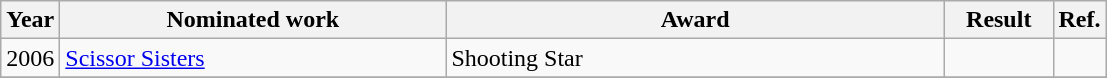<table class="wikitable">
<tr>
<th>Year</th>
<th width="250">Nominated work</th>
<th width="325">Award</th>
<th width="65">Result</th>
<th>Ref.</th>
</tr>
<tr>
<td align="center">2006</td>
<td><a href='#'>Scissor Sisters</a></td>
<td>Shooting Star</td>
<td></td>
<td align="center"></td>
</tr>
<tr>
</tr>
</table>
